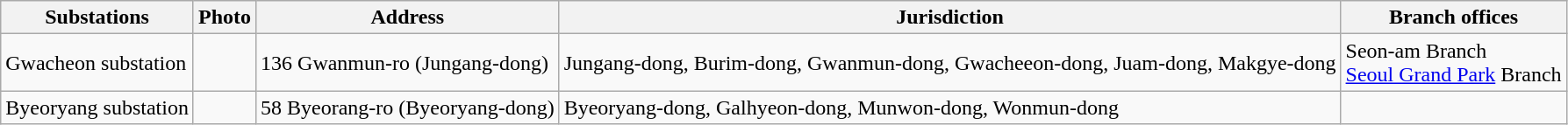<table class="wikitable">
<tr>
<th>Substations</th>
<th>Photo</th>
<th>Address</th>
<th>Jurisdiction</th>
<th>Branch offices</th>
</tr>
<tr>
<td>Gwacheon substation</td>
<td></td>
<td>136 Gwanmun-ro (Jungang-dong)</td>
<td>Jungang-dong, Burim-dong, Gwanmun-dong, Gwacheeon-dong, Juam-dong, Makgye-dong</td>
<td>Seon-am Branch<br><a href='#'>Seoul Grand Park</a> Branch</td>
</tr>
<tr>
<td>Byeoryang substation</td>
<td></td>
<td>58 Byeorang-ro (Byeoryang-dong)</td>
<td>Byeoryang-dong, Galhyeon-dong, Munwon-dong, Wonmun-dong</td>
<td></td>
</tr>
</table>
